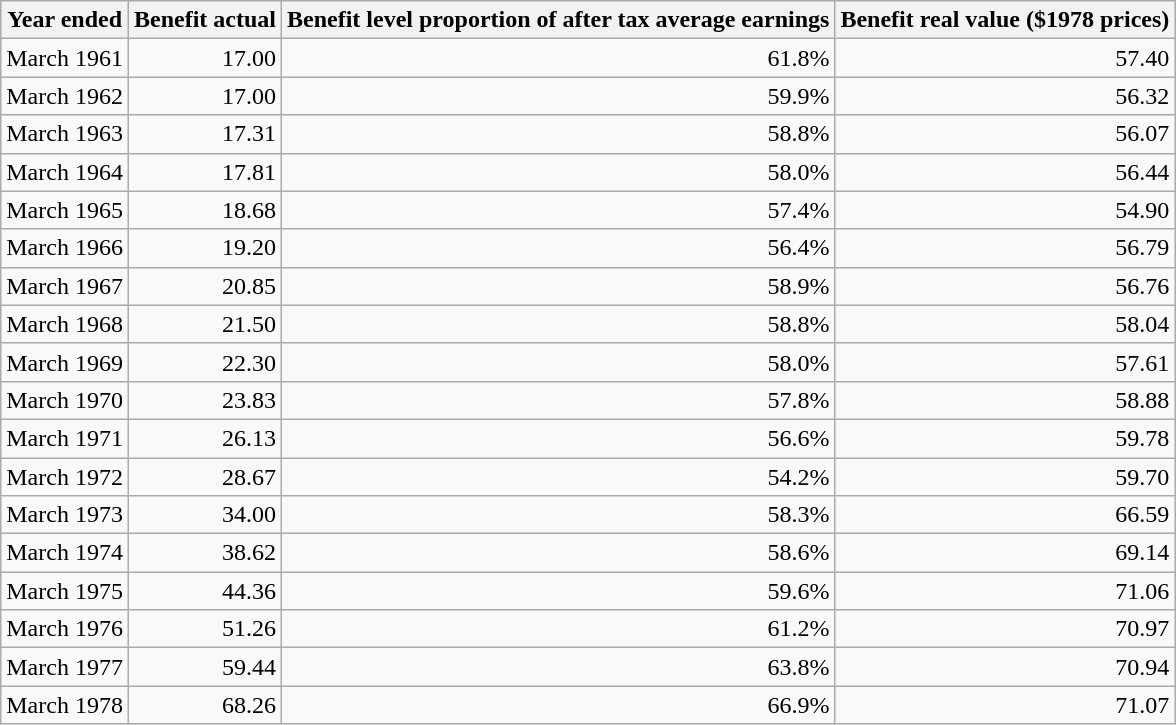<table class="wikitable sortable" style="text-align: right">
<tr>
<th>Year ended</th>
<th>Benefit actual</th>
<th>Benefit level proportion of after tax average earnings</th>
<th>Benefit real value ($1978 prices)</th>
</tr>
<tr>
<td align="left">March 1961</td>
<td>17.00</td>
<td>61.8%</td>
<td>57.40</td>
</tr>
<tr>
<td align="left">March 1962</td>
<td>17.00</td>
<td>59.9%</td>
<td>56.32</td>
</tr>
<tr>
<td align="left">March 1963</td>
<td>17.31</td>
<td>58.8%</td>
<td>56.07</td>
</tr>
<tr>
<td align="left">March 1964</td>
<td>17.81</td>
<td>58.0%</td>
<td>56.44</td>
</tr>
<tr>
<td align="left">March 1965</td>
<td>18.68</td>
<td>57.4%</td>
<td>54.90</td>
</tr>
<tr>
<td align="left">March 1966</td>
<td>19.20</td>
<td>56.4%</td>
<td>56.79</td>
</tr>
<tr>
<td align="left">March 1967</td>
<td>20.85</td>
<td>58.9%</td>
<td>56.76</td>
</tr>
<tr>
<td align="left">March 1968</td>
<td>21.50</td>
<td>58.8%</td>
<td>58.04</td>
</tr>
<tr>
<td align="left">March 1969</td>
<td>22.30</td>
<td>58.0%</td>
<td>57.61</td>
</tr>
<tr>
<td align="left">March 1970</td>
<td>23.83</td>
<td>57.8%</td>
<td>58.88</td>
</tr>
<tr>
<td align="left">March 1971</td>
<td>26.13</td>
<td>56.6%</td>
<td>59.78</td>
</tr>
<tr>
<td align="left">March 1972</td>
<td>28.67</td>
<td>54.2%</td>
<td>59.70</td>
</tr>
<tr>
<td align="left">March 1973</td>
<td>34.00</td>
<td>58.3%</td>
<td>66.59</td>
</tr>
<tr>
<td align="left">March 1974</td>
<td>38.62</td>
<td>58.6%</td>
<td>69.14</td>
</tr>
<tr>
<td align="left">March 1975</td>
<td>44.36</td>
<td>59.6%</td>
<td>71.06</td>
</tr>
<tr>
<td align="left">March 1976</td>
<td>51.26</td>
<td>61.2%</td>
<td>70.97</td>
</tr>
<tr>
<td align="left">March 1977</td>
<td>59.44</td>
<td>63.8%</td>
<td>70.94</td>
</tr>
<tr>
<td align="left">March 1978</td>
<td>68.26</td>
<td>66.9%</td>
<td>71.07</td>
</tr>
</table>
